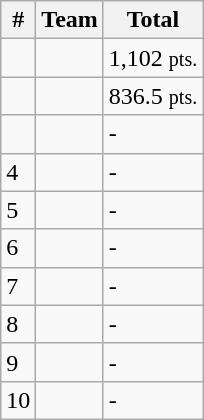<table class="wikitable">
<tr>
<th>#</th>
<th>Team</th>
<th>Total</th>
</tr>
<tr>
<td></td>
<td></td>
<td>1,102 <small>pts.</small></td>
</tr>
<tr>
<td></td>
<td></td>
<td>836.5 <small>pts.</small></td>
</tr>
<tr>
<td></td>
<td></td>
<td>-</td>
</tr>
<tr>
<td>4</td>
<td></td>
<td>-</td>
</tr>
<tr>
<td>5</td>
<td></td>
<td>-</td>
</tr>
<tr>
<td>6</td>
<td></td>
<td>-</td>
</tr>
<tr>
<td>7</td>
<td></td>
<td>-</td>
</tr>
<tr>
<td>8</td>
<td></td>
<td>-</td>
</tr>
<tr>
<td>9</td>
<td></td>
<td>-</td>
</tr>
<tr>
<td>10</td>
<td></td>
<td>-</td>
</tr>
</table>
